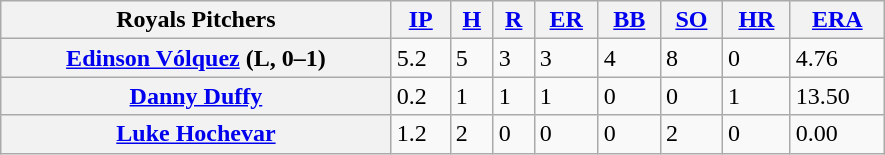<table class="wikitable" style=width:590px;>
<tr>
<th>Royals Pitchers</th>
<th><a href='#'>IP</a></th>
<th><a href='#'>H</a></th>
<th><a href='#'>R</a></th>
<th><a href='#'>ER</a></th>
<th><a href='#'>BB</a></th>
<th><a href='#'>SO</a></th>
<th><a href='#'>HR</a></th>
<th><a href='#'>ERA</a></th>
</tr>
<tr>
<th><a href='#'>Edinson Vólquez</a> (L, 0–1)</th>
<td>5.2</td>
<td>5</td>
<td>3</td>
<td>3</td>
<td>4</td>
<td>8</td>
<td>0</td>
<td>4.76</td>
</tr>
<tr>
<th><a href='#'>Danny Duffy</a></th>
<td>0.2</td>
<td>1</td>
<td>1</td>
<td>1</td>
<td>0</td>
<td>0</td>
<td>1</td>
<td>13.50</td>
</tr>
<tr>
<th><a href='#'>Luke Hochevar</a></th>
<td>1.2</td>
<td>2</td>
<td>0</td>
<td>0</td>
<td>0</td>
<td>2</td>
<td>0</td>
<td>0.00</td>
</tr>
</table>
